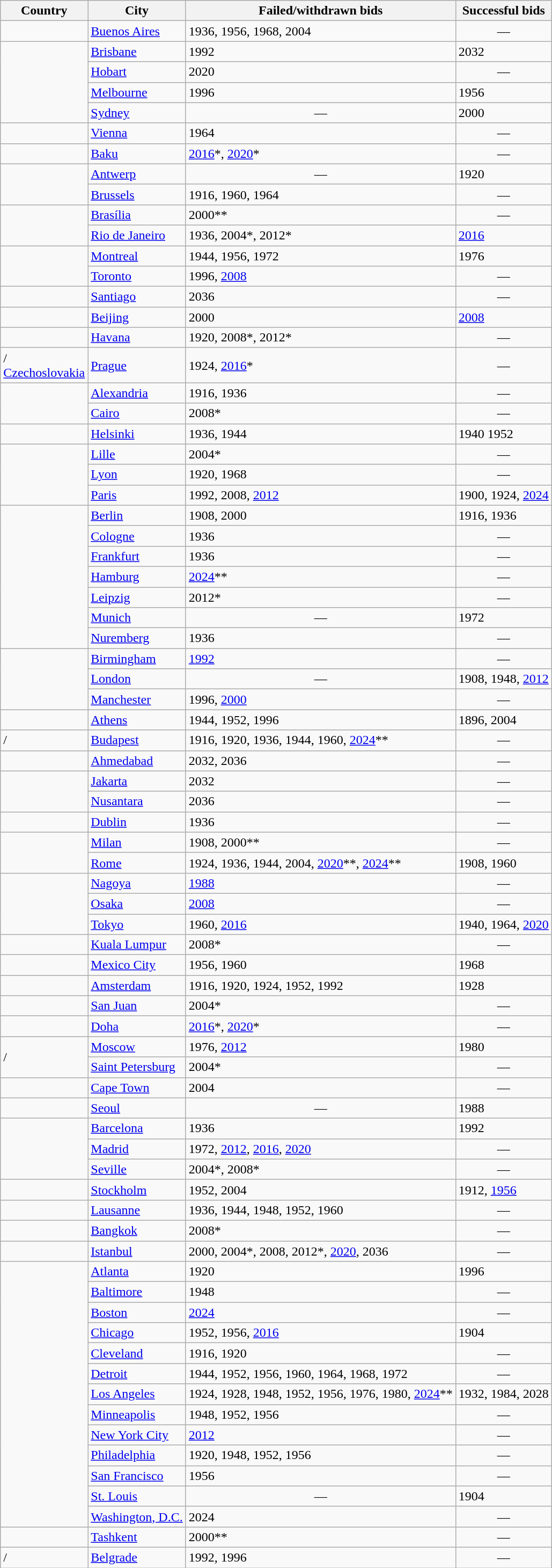<table class="wikitable sortable">
<tr>
<th>Country</th>
<th>City</th>
<th>Failed/withdrawn bids</th>
<th>Successful bids</th>
</tr>
<tr>
<td></td>
<td><a href='#'>Buenos Aires</a></td>
<td>1936, 1956, 1968, 2004</td>
<td style="text-align:center">—</td>
</tr>
<tr>
<td rowspan="4"></td>
<td><a href='#'>Brisbane</a></td>
<td>1992</td>
<td>2032</td>
</tr>
<tr>
<td><a href='#'>Hobart</a></td>
<td>2020</td>
<td style="text-align:center">—</td>
</tr>
<tr>
<td><a href='#'>Melbourne</a></td>
<td>1996</td>
<td>1956</td>
</tr>
<tr>
<td><a href='#'>Sydney</a></td>
<td style="text-align:center">—</td>
<td>2000</td>
</tr>
<tr>
<td></td>
<td><a href='#'>Vienna</a></td>
<td>1964</td>
<td style="text-align:center">—</td>
</tr>
<tr>
<td></td>
<td><a href='#'>Baku</a></td>
<td><a href='#'>2016</a>*, <a href='#'>2020</a>*</td>
<td style="text-align:center">—</td>
</tr>
<tr>
<td rowspan="2"></td>
<td><a href='#'>Antwerp</a></td>
<td style="text-align:center">—</td>
<td>1920</td>
</tr>
<tr>
<td><a href='#'>Brussels</a></td>
<td>1916, 1960, 1964</td>
<td style="text-align:center">—</td>
</tr>
<tr>
<td rowspan="2"></td>
<td><a href='#'>Brasília</a></td>
<td>2000**</td>
<td style="text-align:center">—</td>
</tr>
<tr>
<td><a href='#'>Rio de Janeiro</a></td>
<td>1936, 2004*, 2012*</td>
<td><a href='#'>2016</a></td>
</tr>
<tr>
<td rowspan="2"></td>
<td><a href='#'>Montreal</a></td>
<td>1944, 1956, 1972</td>
<td>1976</td>
</tr>
<tr>
<td><a href='#'>Toronto</a></td>
<td>1996, <a href='#'>2008</a></td>
<td style="text-align:center">—</td>
</tr>
<tr>
<td></td>
<td><a href='#'>Santiago</a></td>
<td>2036</td>
<td style="text-align:center">—</td>
</tr>
<tr>
<td></td>
<td><a href='#'>Beijing</a></td>
<td>2000</td>
<td><a href='#'>2008</a></td>
</tr>
<tr>
<td></td>
<td><a href='#'>Havana</a></td>
<td>1920, 2008*, 2012*</td>
<td style="text-align:center">—</td>
</tr>
<tr>
<td>/<br><a href='#'>Czechoslovakia</a></td>
<td><a href='#'>Prague</a></td>
<td>1924, <a href='#'>2016</a>*</td>
<td style="text-align:center">—</td>
</tr>
<tr>
<td rowspan="2"></td>
<td><a href='#'>Alexandria</a></td>
<td>1916, 1936</td>
<td style="text-align:center">—</td>
</tr>
<tr>
<td><a href='#'>Cairo</a></td>
<td>2008*</td>
<td style="text-align:center">—</td>
</tr>
<tr>
<td></td>
<td><a href='#'>Helsinki</a></td>
<td>1936, 1944</td>
<td>1940 1952</td>
</tr>
<tr>
<td rowspan="3"></td>
<td><a href='#'>Lille</a></td>
<td>2004*</td>
<td style="text-align:center">—</td>
</tr>
<tr>
<td><a href='#'>Lyon</a></td>
<td>1920, 1968</td>
<td style="text-align:center">—</td>
</tr>
<tr>
<td><a href='#'>Paris</a></td>
<td>1992, 2008, <a href='#'>2012</a></td>
<td>1900, 1924, <a href='#'>2024</a></td>
</tr>
<tr>
<td rowspan="7"></td>
<td><a href='#'>Berlin</a></td>
<td>1908, 2000</td>
<td>1916, 1936</td>
</tr>
<tr>
<td><a href='#'>Cologne</a></td>
<td>1936</td>
<td style="text-align:center">—</td>
</tr>
<tr>
<td><a href='#'>Frankfurt</a></td>
<td>1936</td>
<td style="text-align:center">—</td>
</tr>
<tr>
<td><a href='#'>Hamburg</a></td>
<td><a href='#'>2024</a>**</td>
<td style="text-align:center">—</td>
</tr>
<tr>
<td><a href='#'>Leipzig</a></td>
<td>2012*</td>
<td style="text-align:center">—</td>
</tr>
<tr>
<td><a href='#'>Munich</a></td>
<td style="text-align:center">—</td>
<td>1972</td>
</tr>
<tr>
<td><a href='#'>Nuremberg</a></td>
<td>1936</td>
<td style="text-align:center">—</td>
</tr>
<tr>
<td rowspan="3"></td>
<td><a href='#'>Birmingham</a></td>
<td><a href='#'>1992</a></td>
<td style="text-align:center">—</td>
</tr>
<tr>
<td><a href='#'>London</a></td>
<td style="text-align:center">—</td>
<td>1908, 1948, <a href='#'>2012</a></td>
</tr>
<tr>
<td><a href='#'>Manchester</a></td>
<td>1996, <a href='#'>2000</a></td>
<td style="text-align:center">—</td>
</tr>
<tr>
<td></td>
<td><a href='#'>Athens</a></td>
<td>1944, 1952, 1996</td>
<td>1896, 2004</td>
</tr>
<tr>
<td>/<br></td>
<td><a href='#'>Budapest</a></td>
<td>1916, 1920, 1936, 1944, 1960, <a href='#'>2024</a>**</td>
<td style="text-align:center">—</td>
</tr>
<tr>
<td></td>
<td><a href='#'>Ahmedabad</a></td>
<td>2032, 2036</td>
<td style="text-align:center">—</td>
</tr>
<tr>
<td rowspan="2"></td>
<td><a href='#'>Jakarta</a></td>
<td>2032</td>
<td style="text-align:center">—</td>
</tr>
<tr>
<td><a href='#'>Nusantara</a></td>
<td>2036</td>
<td style="text-align:center">—</td>
</tr>
<tr>
<td></td>
<td><a href='#'>Dublin</a></td>
<td>1936</td>
<td style="text-align:center">—</td>
</tr>
<tr>
<td rowspan="2"></td>
<td><a href='#'>Milan</a></td>
<td>1908, 2000**</td>
<td style="text-align:center">—</td>
</tr>
<tr>
<td><a href='#'>Rome</a></td>
<td>1924, 1936, 1944, 2004, <a href='#'>2020</a>**, <a href='#'>2024</a>**</td>
<td>1908, 1960</td>
</tr>
<tr>
<td rowspan="3"></td>
<td><a href='#'>Nagoya</a></td>
<td><a href='#'>1988</a></td>
<td style="text-align:center">—</td>
</tr>
<tr>
<td><a href='#'>Osaka</a></td>
<td><a href='#'>2008</a></td>
<td style="text-align:center">—</td>
</tr>
<tr>
<td><a href='#'>Tokyo</a></td>
<td>1960, <a href='#'>2016</a></td>
<td>1940, 1964, <a href='#'>2020</a></td>
</tr>
<tr>
<td></td>
<td><a href='#'>Kuala Lumpur</a></td>
<td>2008*</td>
<td style="text-align:center">—</td>
</tr>
<tr>
<td></td>
<td><a href='#'>Mexico City</a></td>
<td>1956, 1960</td>
<td>1968</td>
</tr>
<tr>
<td></td>
<td><a href='#'>Amsterdam</a></td>
<td>1916, 1920, 1924, 1952, 1992</td>
<td>1928</td>
</tr>
<tr>
<td></td>
<td><a href='#'>San Juan</a></td>
<td>2004*</td>
<td style="text-align:center">—</td>
</tr>
<tr>
<td></td>
<td><a href='#'>Doha</a></td>
<td><a href='#'>2016</a>*, <a href='#'>2020</a>*</td>
<td style="text-align:center">—</td>
</tr>
<tr>
<td rowspan="2">/</td>
<td><a href='#'>Moscow</a></td>
<td>1976, <a href='#'>2012</a></td>
<td>1980</td>
</tr>
<tr>
<td><a href='#'>Saint Petersburg</a></td>
<td>2004*</td>
<td style="text-align:center">—</td>
</tr>
<tr>
<td></td>
<td><a href='#'>Cape Town</a></td>
<td>2004</td>
<td style="text-align:center">—</td>
</tr>
<tr>
<td></td>
<td><a href='#'>Seoul</a></td>
<td style="text-align:center">—</td>
<td>1988</td>
</tr>
<tr>
<td rowspan="3"></td>
<td><a href='#'>Barcelona</a></td>
<td>1936</td>
<td>1992</td>
</tr>
<tr>
<td><a href='#'>Madrid</a></td>
<td>1972, <a href='#'>2012</a>, <a href='#'>2016</a>, <a href='#'>2020</a></td>
<td style="text-align:center">—</td>
</tr>
<tr>
<td><a href='#'>Seville</a></td>
<td>2004*, 2008*</td>
<td style="text-align:center">—</td>
</tr>
<tr>
<td></td>
<td><a href='#'>Stockholm</a></td>
<td>1952, 2004</td>
<td>1912, <a href='#'>1956</a></td>
</tr>
<tr>
<td></td>
<td><a href='#'>Lausanne</a></td>
<td>1936, 1944, 1948, 1952, 1960</td>
<td style="text-align:center">—</td>
</tr>
<tr>
<td></td>
<td><a href='#'>Bangkok</a></td>
<td>2008*</td>
<td style="text-align:center">—</td>
</tr>
<tr>
<td></td>
<td><a href='#'>Istanbul</a></td>
<td>2000, 2004*, 2008, 2012*, <a href='#'>2020</a>, 2036</td>
<td style="text-align:center">—</td>
</tr>
<tr>
<td rowspan="13"></td>
<td><a href='#'>Atlanta</a></td>
<td>1920</td>
<td>1996</td>
</tr>
<tr>
<td><a href='#'>Baltimore</a></td>
<td>1948</td>
<td style="text-align:center">—</td>
</tr>
<tr>
<td><a href='#'>Boston</a></td>
<td><a href='#'>2024</a></td>
<td style="text-align:center">—</td>
</tr>
<tr>
<td><a href='#'>Chicago</a></td>
<td>1952, 1956, <a href='#'>2016</a></td>
<td>1904</td>
</tr>
<tr>
<td><a href='#'>Cleveland</a></td>
<td>1916, 1920</td>
<td style="text-align:center">—</td>
</tr>
<tr>
<td><a href='#'>Detroit</a></td>
<td>1944, 1952, 1956, 1960, 1964, 1968, 1972</td>
<td style="text-align:center">—</td>
</tr>
<tr>
<td><a href='#'>Los Angeles</a></td>
<td>1924, 1928, 1948, 1952, 1956, 1976, 1980, <a href='#'>2024</a>**</td>
<td>1932, 1984, 2028</td>
</tr>
<tr>
<td><a href='#'>Minneapolis</a></td>
<td>1948, 1952, 1956</td>
<td style="text-align:center">—</td>
</tr>
<tr>
<td><a href='#'>New York City</a></td>
<td><a href='#'>2012</a></td>
<td style="text-align:center">—</td>
</tr>
<tr>
<td><a href='#'>Philadelphia</a></td>
<td>1920, 1948, 1952, 1956</td>
<td style="text-align:center">—</td>
</tr>
<tr>
<td><a href='#'>San Francisco</a></td>
<td>1956</td>
<td style="text-align:center">—</td>
</tr>
<tr>
<td><a href='#'>St. Louis</a></td>
<td style="text-align:center">—</td>
<td>1904</td>
</tr>
<tr>
<td><a href='#'>Washington, D.C.</a></td>
<td>2024</td>
<td style="text-align:center">—</td>
</tr>
<tr>
<td></td>
<td><a href='#'>Tashkent</a></td>
<td>2000**</td>
<td style="text-align:center">—</td>
</tr>
<tr>
<td>/</td>
<td><a href='#'>Belgrade</a></td>
<td>1992, 1996</td>
<td style="text-align:center">—</td>
</tr>
</table>
